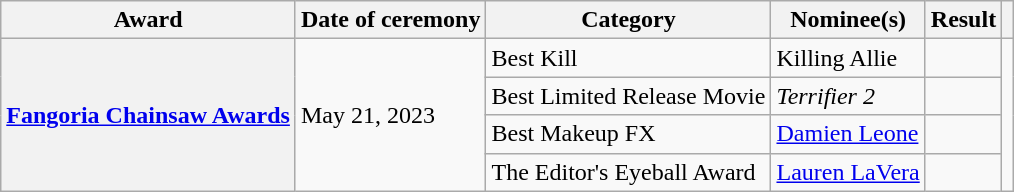<table class="wikitable sortable plainrowheaders"">
<tr>
<th scope="col">Award</th>
<th scope="col">Date of ceremony</th>
<th scope="col">Category</th>
<th scope="col">Nominee(s)</th>
<th scope="col">Result</th>
<th scope="col" class="unsortable"></th>
</tr>
<tr>
<th scope="row" rowspan="4"><a href='#'>Fangoria Chainsaw Awards</a></th>
<td rowspan="4">May 21, 2023</td>
<td>Best Kill</td>
<td>Killing Allie</td>
<td></td>
<td rowspan="4" style="text-align:center;"></td>
</tr>
<tr>
<td>Best Limited Release Movie</td>
<td><em>Terrifier 2</em></td>
<td></td>
</tr>
<tr>
<td>Best Makeup FX</td>
<td data-sort-value="Leone, Damien"><a href='#'>Damien Leone</a></td>
<td></td>
</tr>
<tr>
<td>The Editor's Eyeball Award</td>
<td data-sort-value="LaVera, Lauren"><a href='#'>Lauren LaVera</a></td>
<td></td>
</tr>
</table>
